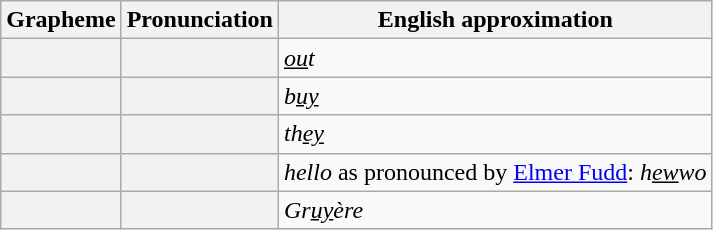<table class=wikitable>
<tr>
<th>Grapheme</th>
<th>Pronunciation</th>
<th>English approximation</th>
</tr>
<tr>
<th></th>
<th></th>
<td><em><u>ou</u>t</em></td>
</tr>
<tr>
<th></th>
<th></th>
<td><em>b<u>uy</u></em></td>
</tr>
<tr>
<th></th>
<th></th>
<td><em>th<u>ey</u></em></td>
</tr>
<tr>
<th></th>
<th></th>
<td><em>hello</em> as pronounced by <a href='#'>Elmer Fudd</a>: <em>h<u>ew</u>wo</em></td>
</tr>
<tr>
<th></th>
<th></th>
<td><em>Gr<u>uy</u>ère</em></td>
</tr>
</table>
